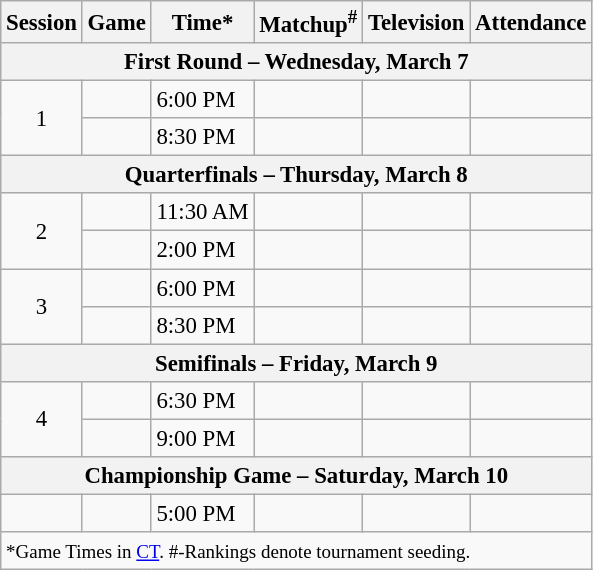<table class="wikitable" style="font-size: 95%">
<tr align="center">
<th>Session</th>
<th>Game</th>
<th>Time*</th>
<th>Matchup<sup>#</sup></th>
<th>Television</th>
<th>Attendance</th>
</tr>
<tr>
<th colspan=7>First Round – Wednesday, March 7</th>
</tr>
<tr>
<td rowspan=2 style="text-align:center;">1</td>
<td></td>
<td>6:00 PM</td>
<td></td>
<td></td>
<td></td>
</tr>
<tr>
<td></td>
<td>8:30 PM</td>
<td></td>
<td></td>
<td></td>
</tr>
<tr>
<th colspan=7>Quarterfinals – Thursday, March 8</th>
</tr>
<tr>
<td rowspan=2 style="text-align:center;">2</td>
<td></td>
<td>11:30 AM</td>
<td></td>
<td></td>
<td></td>
</tr>
<tr>
<td></td>
<td>2:00 PM</td>
<td></td>
<td></td>
<td></td>
</tr>
<tr>
<td rowspan=2 style="text-align:center;">3</td>
<td></td>
<td>6:00 PM</td>
<td></td>
<td></td>
<td></td>
</tr>
<tr>
<td></td>
<td>8:30 PM</td>
<td></td>
<td></td>
<td></td>
</tr>
<tr>
<th colspan=7>Semifinals – Friday, March 9</th>
</tr>
<tr>
<td rowspan=2 style="text-align:center;">4</td>
<td></td>
<td>6:30 PM</td>
<td></td>
<td></td>
<td></td>
</tr>
<tr>
<td></td>
<td>9:00 PM</td>
<td></td>
<td></td>
<td></td>
</tr>
<tr>
<th colspan=7>Championship Game – Saturday, March 10</th>
</tr>
<tr>
<td></td>
<td></td>
<td>5:00 PM</td>
<td></td>
<td></td>
<td></td>
</tr>
<tr>
<td colspan=6><small>*Game Times in <a href='#'>CT</a>. #-Rankings denote tournament seeding.</small></td>
</tr>
</table>
